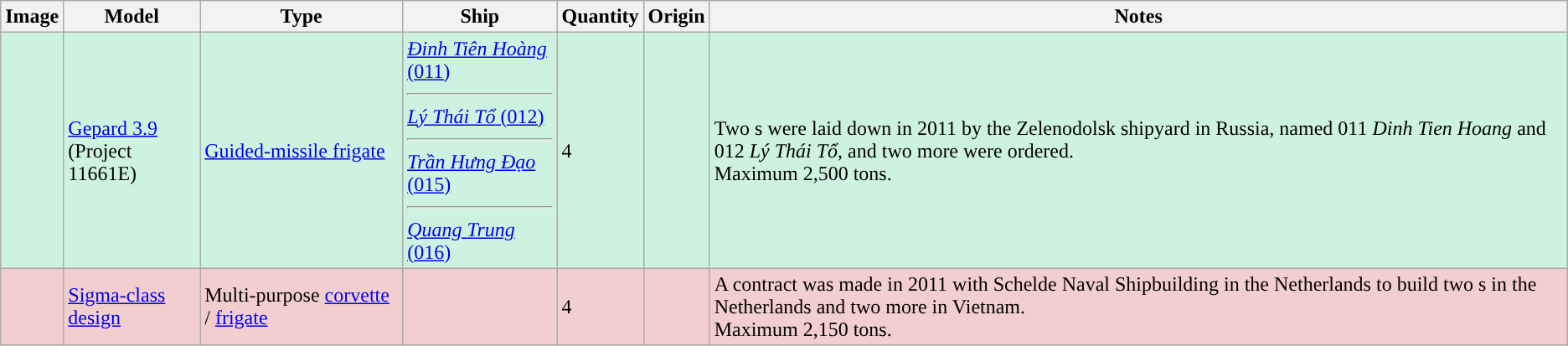<table class="wikitable">
<tr>
<th>Image</th>
<th>Model</th>
<th>Type</th>
<th>Ship</th>
<th>Quantity</th>
<th>Origin</th>
<th>Notes</th>
</tr>
<tr>
<td style="background: #CEF2E0"><br></td>
<td style="background: #CEF2E0"><a href='#'>Gepard 3.9</a><br>(Project 11661E)</td>
<td style="background: #CEF2E0"><a href='#'>Guided-missile frigate</a></td>
<td style="background: #CEF2E0"><a href='#'><em>Đinh Tiên Hoàng</em> (011)</a><hr><a href='#'><em>Lý Thái Tổ</em> (012)</a><hr><a href='#'><em>Trần Hưng Đạo</em> (015)</a><hr><a href='#'><em>Quang Trung</em> (016)</a></td>
<td style="background: #CEF2E0">4</td>
<td style="background: #CEF2E0"></td>
<td style="background: #CEF2E0">Two s were laid down in 2011 by the Zelenodolsk shipyard in Russia, named 011 <em>Dinh Tien Hoang</em> and 012 <em>Lý Thái Tổ</em>, and two more were ordered.<br>Maximum 2,500 tons.</td>
</tr>
<tr>
<td style="background: #F2CECE"></td>
<td style="background: #F2CECE"><a href='#'>Sigma-class design</a></td>
<td style="background: #F2CECE">Multi-purpose <a href='#'>corvette</a> / <a href='#'>frigate</a></td>
<td style="background: #F2CECE"></td>
<td style="background: #F2CECE">4</td>
<td style="background: #F2CECE"></td>
<td style="background: #F2CECE">A contract was made in 2011 with Schelde Naval Shipbuilding in the Netherlands to build two s in the Netherlands and two more in Vietnam.<br>Maximum 2,150 tons.</td>
</tr>
</table>
